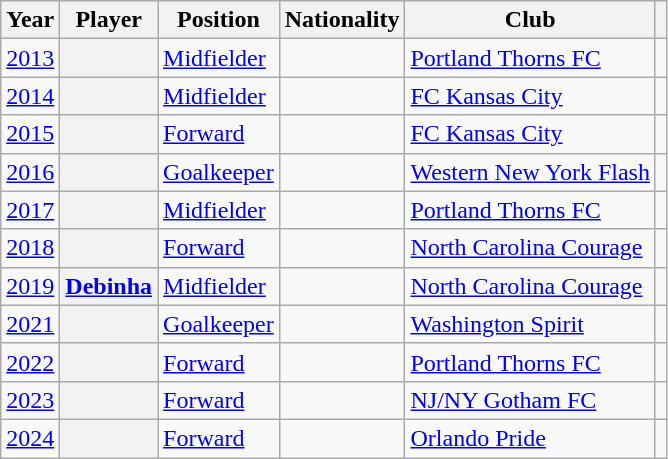<table class="wikitable sortable plainrowheaders">
<tr>
<th>Year</th>
<th>Player</th>
<th>Position</th>
<th>Nationality</th>
<th>Club</th>
<th class=unsortable></th>
</tr>
<tr>
<td style="text-align:center"><a href='#'>2013</a></td>
<th scope="row"></th>
<td><a href='#'>Midfielder</a></td>
<td></td>
<td><a href='#'>Portland Thorns FC</a></td>
<td style="text-align:center"></td>
</tr>
<tr>
<td style="text-align:center"><a href='#'>2014</a></td>
<th scope="row"></th>
<td><a href='#'>Midfielder</a></td>
<td></td>
<td><a href='#'>FC Kansas City</a></td>
<td style="text-align:center"></td>
</tr>
<tr>
<td style="text-align:center"><a href='#'>2015</a></td>
<th scope="row"></th>
<td><a href='#'>Forward</a></td>
<td></td>
<td><a href='#'>FC Kansas City</a></td>
<td style="text-align:center"></td>
</tr>
<tr>
<td style="text-align:center"><a href='#'>2016</a></td>
<th scope="row"></th>
<td><a href='#'>Goalkeeper</a></td>
<td></td>
<td><a href='#'>Western New York Flash</a></td>
<td style="text-align:center"></td>
</tr>
<tr>
<td style="text-align:center"><a href='#'>2017</a></td>
<th scope="row"></th>
<td><a href='#'>Midfielder</a></td>
<td></td>
<td><a href='#'>Portland Thorns FC</a></td>
<td style="text-align:center"></td>
</tr>
<tr>
<td style="text-align:center"><a href='#'>2018</a></td>
<th scope="row"></th>
<td><a href='#'>Forward</a></td>
<td></td>
<td><a href='#'>North Carolina Courage</a></td>
<td style="text-align:center"></td>
</tr>
<tr>
<td style="text-align:center"><a href='#'>2019</a></td>
<th scope="row"><a href='#'>Debinha</a></th>
<td><a href='#'>Midfielder</a></td>
<td></td>
<td><a href='#'>North Carolina Courage</a></td>
<td style="text-align:center"></td>
</tr>
<tr>
<td style="text-align:center"><a href='#'>2021</a></td>
<th scope="row"></th>
<td><a href='#'>Goalkeeper</a></td>
<td></td>
<td><a href='#'>Washington Spirit</a></td>
<td style="text-align:center"></td>
</tr>
<tr>
<td style="text-align:center"><a href='#'>2022</a></td>
<th scope="row"></th>
<td><a href='#'>Forward</a></td>
<td></td>
<td><a href='#'>Portland Thorns FC</a></td>
<td style="text-align:center"></td>
</tr>
<tr>
<td style="text-align:center"><a href='#'>2023</a></td>
<th scope="row"></th>
<td><a href='#'>Forward</a></td>
<td></td>
<td><a href='#'>NJ/NY Gotham FC</a></td>
<td style="text-align:center"></td>
</tr>
<tr>
<td style="text-align:center"><a href='#'>2024</a></td>
<th scope="row"></th>
<td><a href='#'>Forward</a></td>
<td></td>
<td><a href='#'>Orlando Pride</a></td>
<td style="text-align:center"></td>
</tr>
</table>
